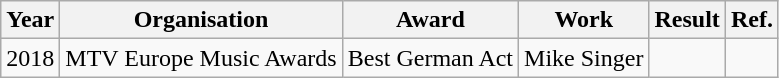<table class="wikitable">
<tr>
<th>Year</th>
<th>Organisation</th>
<th>Award</th>
<th>Work</th>
<th>Result</th>
<th>Ref.</th>
</tr>
<tr>
<td>2018</td>
<td>MTV Europe Music Awards</td>
<td>Best German Act</td>
<td>Mike Singer</td>
<td></td>
<td></td>
</tr>
</table>
